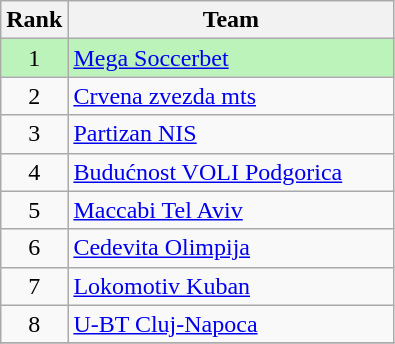<table class="wikitable">
<tr>
<th>Rank</th>
<th style="width:210px;">Team</th>
</tr>
<tr style="background:#bbf3bb;">
<td align=center>1</td>
<td> <a href='#'>Mega Soccerbet</a></td>
</tr>
<tr>
<td align=center>2</td>
<td> <a href='#'>Crvena zvezda mts</a></td>
</tr>
<tr>
<td align=center>3</td>
<td> <a href='#'>Partizan NIS</a></td>
</tr>
<tr>
<td align=center>4</td>
<td> <a href='#'>Budućnost VOLI Podgorica</a></td>
</tr>
<tr>
<td align=center>5</td>
<td> <a href='#'>Maccabi Tel Aviv</a></td>
</tr>
<tr>
<td align=center>6</td>
<td> <a href='#'>Cedevita Olimpija</a></td>
</tr>
<tr>
<td align=center>7</td>
<td> <a href='#'>Lokomotiv Kuban</a></td>
</tr>
<tr>
<td align=center>8</td>
<td> <a href='#'>U-BT Cluj-Napoca</a></td>
</tr>
<tr>
</tr>
</table>
